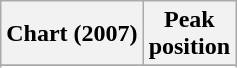<table class="wikitable sortable plainrowheaders" style="text-align:center">
<tr>
<th scope="col">Chart (2007)</th>
<th scope="col">Peak<br>position</th>
</tr>
<tr>
</tr>
<tr>
</tr>
</table>
